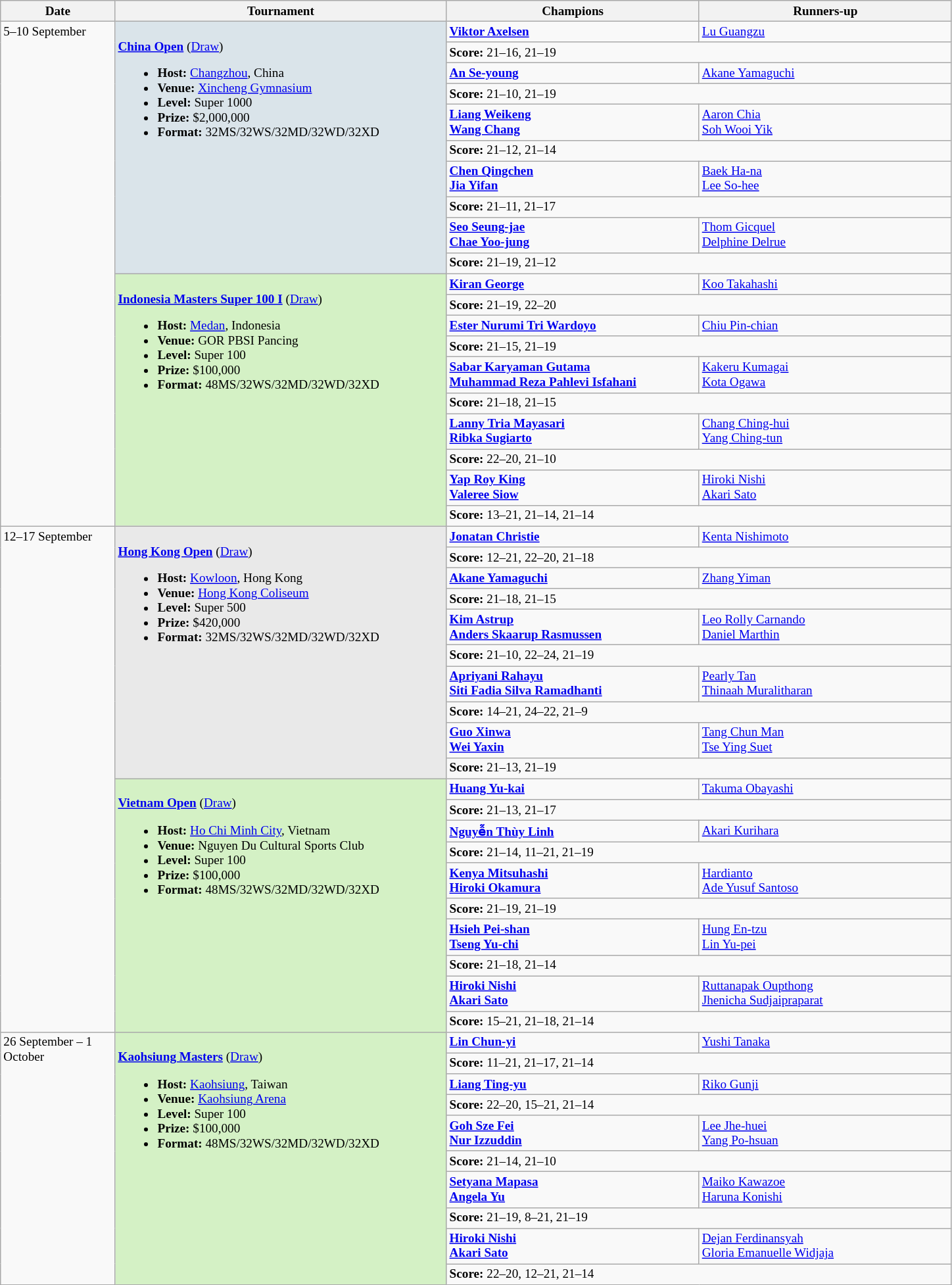<table class="wikitable" style="font-size:80%">
<tr>
<th width="110">Date</th>
<th width="330">Tournament</th>
<th width="250">Champions</th>
<th width="250">Runners-up</th>
</tr>
<tr valign="top">
<td rowspan="20">5–10 September</td>
<td bgcolor="#DAE4EA" rowspan="10"><br><strong><a href='#'>China Open</a></strong> (<a href='#'>Draw</a>)<ul><li><strong>Host:</strong> <a href='#'>Changzhou</a>, China</li><li><strong>Venue:</strong> <a href='#'>Xincheng Gymnasium</a></li><li><strong>Level:</strong> Super 1000</li><li><strong>Prize:</strong> $2,000,000</li><li><strong>Format:</strong> 32MS/32WS/32MD/32WD/32XD</li></ul></td>
<td><strong> <a href='#'>Viktor Axelsen</a></strong></td>
<td> <a href='#'>Lu Guangzu</a></td>
</tr>
<tr>
<td colspan="2"><strong>Score:</strong> 21–16, 21–19</td>
</tr>
<tr valign="top">
<td><strong> <a href='#'>An Se-young</a></strong></td>
<td> <a href='#'>Akane Yamaguchi</a></td>
</tr>
<tr>
<td colspan="2"><strong>Score:</strong> 21–10, 21–19</td>
</tr>
<tr valign="top">
<td><strong> <a href='#'>Liang Weikeng</a><br> <a href='#'>Wang Chang</a></strong></td>
<td> <a href='#'>Aaron Chia</a><br> <a href='#'>Soh Wooi Yik</a></td>
</tr>
<tr>
<td colspan="2"><strong>Score:</strong> 21–12, 21–14</td>
</tr>
<tr valign="top">
<td><strong> <a href='#'>Chen Qingchen</a><br> <a href='#'>Jia Yifan</a></strong></td>
<td> <a href='#'>Baek Ha-na</a><br> <a href='#'>Lee So-hee</a></td>
</tr>
<tr>
<td colspan="2"><strong>Score:</strong> 21–11, 21–17</td>
</tr>
<tr valign="top">
<td><strong> <a href='#'>Seo Seung-jae</a><br> <a href='#'>Chae Yoo-jung</a></strong></td>
<td> <a href='#'>Thom Gicquel</a><br> <a href='#'>Delphine Delrue</a></td>
</tr>
<tr>
<td colspan="2"><strong>Score:</strong> 21–19, 21–12</td>
</tr>
<tr valign="top">
<td bgcolor="#D4F1C5" rowspan="10"><br><strong><a href='#'>Indonesia Masters Super 100 I</a></strong> (<a href='#'>Draw</a>)<ul><li><strong>Host:</strong> <a href='#'>Medan</a>, Indonesia</li><li><strong>Venue:</strong> GOR PBSI Pancing</li><li><strong>Level:</strong> Super 100</li><li><strong>Prize:</strong> $100,000</li><li><strong>Format:</strong> 48MS/32WS/32MD/32WD/32XD</li></ul></td>
<td><strong> <a href='#'>Kiran George</a></strong></td>
<td> <a href='#'>Koo Takahashi</a></td>
</tr>
<tr>
<td colspan="2"><strong>Score:</strong> 21–19, 22–20</td>
</tr>
<tr valign="top">
<td><strong> <a href='#'>Ester Nurumi Tri Wardoyo</a></strong></td>
<td> <a href='#'>Chiu Pin-chian</a></td>
</tr>
<tr>
<td colspan="2"><strong>Score:</strong> 21–15, 21–19</td>
</tr>
<tr valign="top">
<td><strong> <a href='#'>Sabar Karyaman Gutama</a><br> <a href='#'>Muhammad Reza Pahlevi Isfahani</a></strong></td>
<td> <a href='#'>Kakeru Kumagai</a><br> <a href='#'>Kota Ogawa</a></td>
</tr>
<tr>
<td colspan="2"><strong>Score:</strong> 21–18, 21–15</td>
</tr>
<tr valign="top">
<td><strong> <a href='#'>Lanny Tria Mayasari</a><br> <a href='#'>Ribka Sugiarto</a></strong></td>
<td> <a href='#'>Chang Ching-hui</a><br> <a href='#'>Yang Ching-tun</a></td>
</tr>
<tr>
<td colspan="2"><strong>Score:</strong> 22–20, 21–10</td>
</tr>
<tr valign="top">
<td><strong> <a href='#'>Yap Roy King</a><br> <a href='#'>Valeree Siow</a></strong></td>
<td> <a href='#'>Hiroki Nishi</a><br> <a href='#'>Akari Sato</a></td>
</tr>
<tr>
<td colspan="2"><strong>Score:</strong> 13–21, 21–14, 21–14</td>
</tr>
<tr valign="top">
<td rowspan="20">12–17 September</td>
<td bgcolor="#E9E9E9" rowspan="10"><br><strong><a href='#'>Hong Kong Open</a></strong> (<a href='#'>Draw</a>)<ul><li><strong>Host:</strong> <a href='#'>Kowloon</a>, Hong Kong</li><li><strong>Venue:</strong> <a href='#'>Hong Kong Coliseum</a></li><li><strong>Level:</strong> Super 500</li><li><strong>Prize:</strong> $420,000</li><li><strong>Format:</strong> 32MS/32WS/32MD/32WD/32XD</li></ul></td>
<td><strong> <a href='#'>Jonatan Christie</a></strong></td>
<td> <a href='#'>Kenta Nishimoto</a></td>
</tr>
<tr>
<td colspan="2"><strong>Score:</strong> 12–21, 22–20, 21–18</td>
</tr>
<tr valign="top">
<td><strong> <a href='#'>Akane Yamaguchi</a></strong></td>
<td> <a href='#'>Zhang Yiman</a></td>
</tr>
<tr>
<td colspan="2"><strong>Score:</strong> 21–18, 21–15</td>
</tr>
<tr valign="top">
<td><strong> <a href='#'>Kim Astrup</a><br> <a href='#'>Anders Skaarup Rasmussen</a></strong></td>
<td> <a href='#'>Leo Rolly Carnando</a><br> <a href='#'>Daniel Marthin</a></td>
</tr>
<tr>
<td colspan="2"><strong>Score:</strong> 21–10, 22–24, 21–19</td>
</tr>
<tr valign="top">
<td><strong> <a href='#'>Apriyani Rahayu</a> <br> <a href='#'>Siti Fadia Silva Ramadhanti</a></strong></td>
<td> <a href='#'>Pearly Tan</a><br> <a href='#'>Thinaah Muralitharan</a></td>
</tr>
<tr>
<td colspan="2"><strong>Score:</strong> 14–21, 24–22, 21–9</td>
</tr>
<tr valign="top">
<td><strong> <a href='#'>Guo Xinwa</a> <br> <a href='#'>Wei Yaxin</a></strong></td>
<td> <a href='#'>Tang Chun Man</a> <br> <a href='#'>Tse Ying Suet</a></td>
</tr>
<tr>
<td colspan="2"><strong>Score:</strong> 21–13, 21–19</td>
</tr>
<tr valign="top">
<td bgcolor="#D4F1C5" rowspan="10"><br><strong><a href='#'>Vietnam Open</a></strong> (<a href='#'>Draw</a>)<ul><li><strong>Host:</strong> <a href='#'>Ho Chi Minh City</a>, Vietnam</li><li><strong>Venue:</strong> Nguyen Du Cultural Sports Club</li><li><strong>Level:</strong> Super 100</li><li><strong>Prize:</strong> $100,000</li><li><strong>Format:</strong> 48MS/32WS/32MD/32WD/32XD</li></ul></td>
<td><strong> <a href='#'>Huang Yu-kai</a></strong></td>
<td> <a href='#'>Takuma Obayashi</a></td>
</tr>
<tr>
<td colspan="2"><strong>Score:</strong> 21–13, 21–17</td>
</tr>
<tr valign="top">
<td><strong> <a href='#'>Nguyễn Thùy Linh</a></strong></td>
<td> <a href='#'>Akari Kurihara</a></td>
</tr>
<tr>
<td colspan="2"><strong>Score:</strong> 21–14, 11–21, 21–19</td>
</tr>
<tr valign="top">
<td><strong> <a href='#'>Kenya Mitsuhashi</a><br> <a href='#'>Hiroki Okamura</a></strong></td>
<td> <a href='#'>Hardianto</a><br> <a href='#'>Ade Yusuf Santoso</a></td>
</tr>
<tr>
<td colspan="2"><strong>Score:</strong> 21–19, 21–19</td>
</tr>
<tr valign="top">
<td><strong> <a href='#'>Hsieh Pei-shan</a><br> <a href='#'>Tseng Yu-chi</a></strong></td>
<td> <a href='#'>Hung En-tzu</a><br> <a href='#'>Lin Yu-pei</a></td>
</tr>
<tr>
<td colspan="2"><strong>Score:</strong> 21–18, 21–14</td>
</tr>
<tr valign="top">
<td><strong> <a href='#'>Hiroki Nishi</a><br> <a href='#'>Akari Sato</a></strong></td>
<td> <a href='#'>Ruttanapak Oupthong</a><br> <a href='#'>Jhenicha Sudjaipraparat</a></td>
</tr>
<tr>
<td colspan="2"><strong>Score:</strong> 15–21, 21–18, 21–14</td>
</tr>
<tr valign="top">
<td rowspan="10">26 September – 1 October</td>
<td bgcolor="#D4F1C5" rowspan="10"><br><strong><a href='#'>Kaohsiung Masters</a></strong> (<a href='#'>Draw</a>)<ul><li><strong>Host:</strong> <a href='#'>Kaohsiung</a>, Taiwan</li><li><strong>Venue:</strong> <a href='#'>Kaohsiung Arena</a></li><li><strong>Level:</strong> Super 100</li><li><strong>Prize:</strong> $100,000</li><li><strong>Format:</strong> 48MS/32WS/32MD/32WD/32XD</li></ul></td>
<td><strong> <a href='#'>Lin Chun-yi</a></strong></td>
<td> <a href='#'>Yushi Tanaka</a></td>
</tr>
<tr>
<td colspan="2"><strong>Score:</strong> 11–21, 21–17, 21–14</td>
</tr>
<tr valign="top">
<td><strong> <a href='#'>Liang Ting-yu</a></strong></td>
<td> <a href='#'>Riko Gunji</a></td>
</tr>
<tr>
<td colspan="2"><strong>Score:</strong> 22–20, 15–21, 21–14</td>
</tr>
<tr valign="top">
<td><strong> <a href='#'>Goh Sze Fei</a><br> <a href='#'>Nur Izzuddin</a></strong></td>
<td> <a href='#'>Lee Jhe-huei</a><br> <a href='#'>Yang Po-hsuan</a></td>
</tr>
<tr>
<td colspan="2"><strong>Score:</strong> 21–14, 21–10</td>
</tr>
<tr valign="top">
<td><strong> <a href='#'>Setyana Mapasa</a><br> <a href='#'>Angela Yu</a></strong></td>
<td> <a href='#'>Maiko Kawazoe</a><br> <a href='#'>Haruna Konishi</a></td>
</tr>
<tr>
<td colspan="2"><strong>Score:</strong> 21–19, 8–21, 21–19</td>
</tr>
<tr valign="top">
<td><strong> <a href='#'>Hiroki Nishi</a><br> <a href='#'>Akari Sato</a></strong></td>
<td> <a href='#'>Dejan Ferdinansyah</a><br> <a href='#'>Gloria Emanuelle Widjaja</a></td>
</tr>
<tr>
<td colspan="2"><strong>Score:</strong> 22–20, 12–21, 21–14</td>
</tr>
</table>
